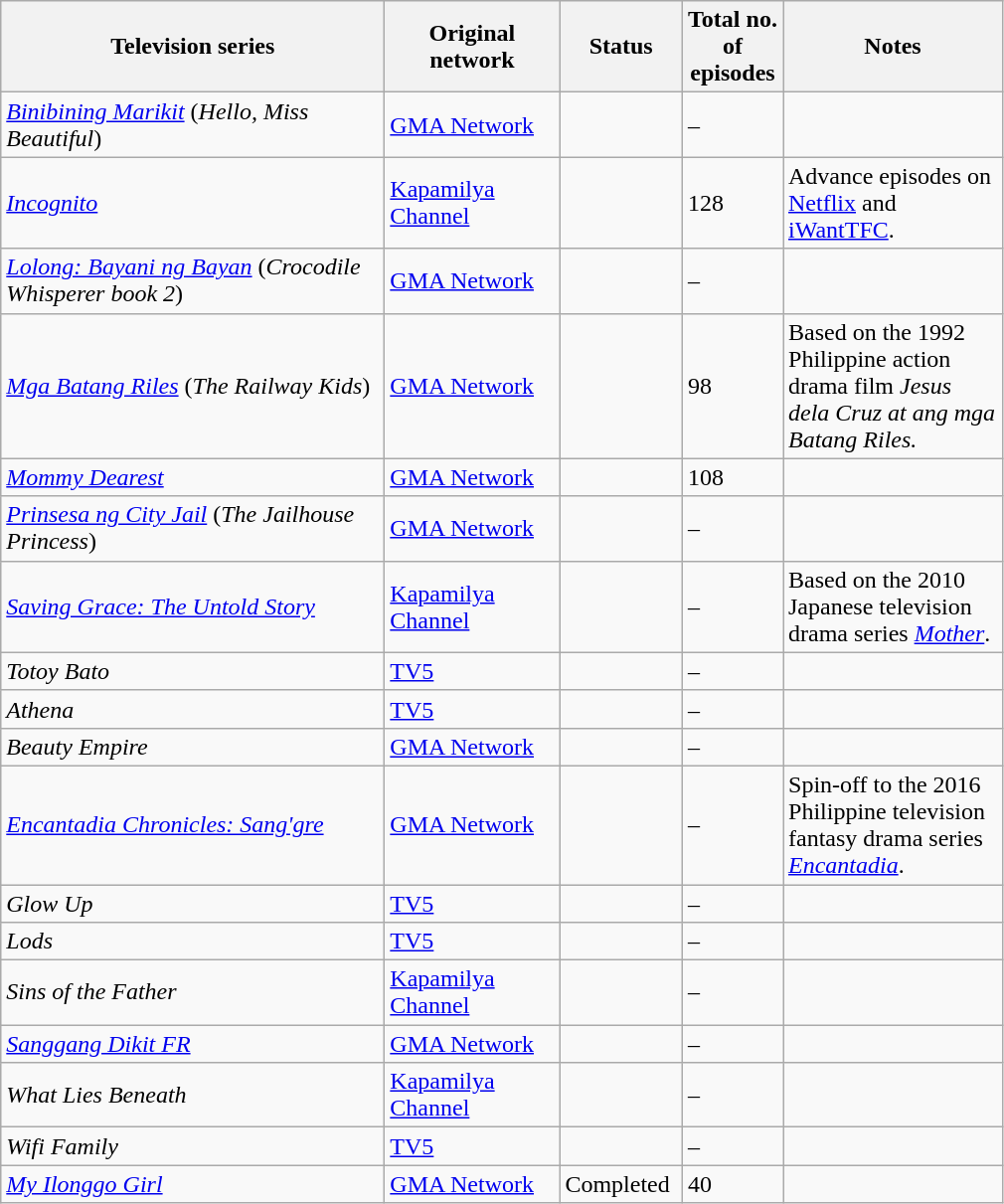<table class="wikitable sortable">
<tr>
<th style="width:250px;">Television series</th>
<th style="width:110px;">Original network</th>
<th style="width:75px;">Status</th>
<th style="width:60px;">Total no. of episodes</th>
<th style="width:140px;">Notes</th>
</tr>
<tr>
<td><em><a href='#'>Binibining Marikit</a></em> (<em>Hello, Miss Beautiful</em>)</td>
<td><a href='#'>GMA Network</a></td>
<td></td>
<td>–</td>
<td></td>
</tr>
<tr>
<td><em><a href='#'>Incognito</a></em></td>
<td><a href='#'>Kapamilya Channel</a></td>
<td></td>
<td>128</td>
<td>Advance episodes on <a href='#'>Netflix</a> and <a href='#'>iWantTFC</a>.</td>
</tr>
<tr>
<td><em><a href='#'>Lolong: Bayani ng Bayan</a></em> (<em>Crocodile Whisperer book 2</em>)</td>
<td><a href='#'>GMA Network</a></td>
<td></td>
<td>–</td>
<td></td>
</tr>
<tr>
<td><em><a href='#'>Mga Batang Riles</a></em> (<em>The Railway Kids</em>)</td>
<td><a href='#'>GMA Network</a></td>
<td></td>
<td>98</td>
<td>Based on the 1992 Philippine action drama film  <em>Jesus dela Cruz at ang mga Batang Riles.</em></td>
</tr>
<tr>
<td><em><a href='#'>Mommy Dearest</a></em></td>
<td><a href='#'>GMA Network</a></td>
<td></td>
<td>108</td>
<td></td>
</tr>
<tr>
<td><em><a href='#'>Prinsesa ng City Jail</a></em> (<em>The Jailhouse Princess</em>)</td>
<td><a href='#'>GMA Network</a></td>
<td></td>
<td>–</td>
<td></td>
</tr>
<tr>
<td><em><a href='#'>Saving Grace: The Untold Story</a></em></td>
<td><a href='#'>Kapamilya Channel</a></td>
<td></td>
<td>–</td>
<td>Based on the 2010 Japanese television drama series <a href='#'><em>Mother</em></a>.</td>
</tr>
<tr>
<td><em>Totoy Bato</em></td>
<td><a href='#'>TV5</a></td>
<td></td>
<td>–</td>
<td></td>
</tr>
<tr>
<td><em>Athena</em></td>
<td><a href='#'>TV5</a></td>
<td></td>
<td>–</td>
<td></td>
</tr>
<tr>
<td><em>Beauty Empire</em></td>
<td><a href='#'>GMA Network</a></td>
<td></td>
<td>–</td>
<td></td>
</tr>
<tr>
<td><em><a href='#'>Encantadia Chronicles: Sang'gre</a></em></td>
<td><a href='#'>GMA Network</a></td>
<td></td>
<td>–</td>
<td>Spin-off to the 2016 Philippine television fantasy drama series <a href='#'><em>Encantadia</em></a>.</td>
</tr>
<tr>
<td><em>Glow Up</em></td>
<td><a href='#'>TV5</a></td>
<td></td>
<td>–</td>
<td></td>
</tr>
<tr>
<td><em>Lods</em></td>
<td><a href='#'>TV5</a></td>
<td></td>
<td>–</td>
<td></td>
</tr>
<tr>
<td><em>Sins of the Father</em></td>
<td><a href='#'>Kapamilya Channel</a></td>
<td></td>
<td>–</td>
<td></td>
</tr>
<tr>
<td><em><a href='#'>Sanggang Dikit FR</a></em></td>
<td><a href='#'>GMA Network</a></td>
<td></td>
<td>–</td>
<td></td>
</tr>
<tr>
<td><em>What Lies Beneath</em></td>
<td><a href='#'>Kapamilya Channel</a></td>
<td></td>
<td>–</td>
<td></td>
</tr>
<tr>
<td><em>Wifi Family</em></td>
<td><a href='#'>TV5</a></td>
<td></td>
<td>–</td>
<td></td>
</tr>
<tr>
<td><em><a href='#'>My Ilonggo Girl</a></em></td>
<td><a href='#'>GMA Network</a></td>
<td>Completed</td>
<td>40</td>
<td></td>
</tr>
</table>
